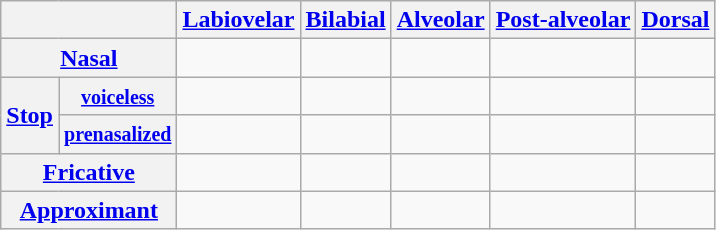<table class="wikitable" style="text-align: center;">
<tr>
<th colspan="2"></th>
<th><a href='#'>Labiovelar</a></th>
<th><a href='#'>Bilabial</a></th>
<th><a href='#'>Alveolar</a></th>
<th><a href='#'>Post-alveolar</a></th>
<th><a href='#'>Dorsal</a></th>
</tr>
<tr>
<th colspan="2"><a href='#'>Nasal</a></th>
<td> </td>
<td> </td>
<td> </td>
<td></td>
<td> </td>
</tr>
<tr>
<th rowspan="2"><a href='#'>Stop</a></th>
<th><small><a href='#'>voiceless</a></small></th>
<td> </td>
<td> </td>
<td> </td>
<td> </td>
<td> </td>
</tr>
<tr>
<th><small><a href='#'>prenasalized</a></small></th>
<td></td>
<td></td>
<td> </td>
<td></td>
<td></td>
</tr>
<tr>
<th colspan="2"><a href='#'>Fricative</a></th>
<td></td>
<td> </td>
<td> </td>
<td></td>
<td> </td>
</tr>
<tr>
<th colspan="2"><a href='#'>Approximant</a></th>
<td> </td>
<td></td>
<td> </td>
<td></td>
<td> </td>
</tr>
</table>
